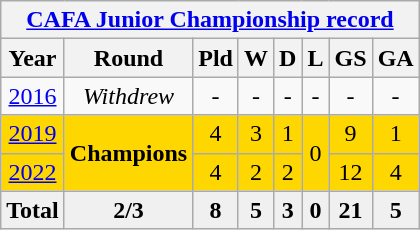<table class="wikitable" style="text-align: center">
<tr>
<th colspan=8><a href='#'>CAFA Junior Championship record</a></th>
</tr>
<tr>
<th>Year</th>
<th>Round</th>
<th>Pld</th>
<th>W</th>
<th>D</th>
<th>L</th>
<th>GS</th>
<th>GA</th>
</tr>
<tr>
<td> <a href='#'>2016</a></td>
<td><em>Withdrew</em></td>
<td>-</td>
<td>-</td>
<td>-</td>
<td>-</td>
<td>-</td>
<td>-</td>
</tr>
<tr bgcolor=gold>
<td> <a href='#'>2019</a></td>
<td rowspan="2"><strong>Champions</strong></td>
<td>4</td>
<td>3</td>
<td>1</td>
<td rowspan="2">0</td>
<td>9</td>
<td>1</td>
</tr>
<tr bgcolor=gold>
<td> <a href='#'>2022</a></td>
<td>4</td>
<td>2</td>
<td>2</td>
<td>12</td>
<td>4</td>
</tr>
<tr style="background:#f0f0f0;font-weight:bold;">
<td>Total</td>
<td>2/3</td>
<td>8</td>
<td>5</td>
<td>3</td>
<td>0</td>
<td>21</td>
<td>5</td>
</tr>
</table>
